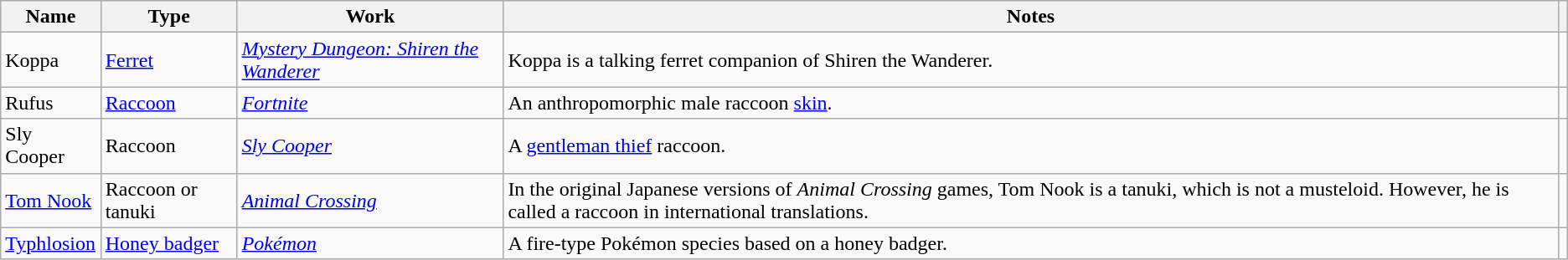<table class="wikitable sortable">
<tr>
<th>Name</th>
<th>Type</th>
<th>Work</th>
<th>Notes</th>
<th></th>
</tr>
<tr>
<td>Koppa</td>
<td><a href='#'>Ferret</a></td>
<td><em><a href='#'>Mystery Dungeon: Shiren the Wanderer</a></em></td>
<td>Koppa is a talking ferret companion of Shiren the Wanderer.</td>
<td></td>
</tr>
<tr>
<td>Rufus</td>
<td><a href='#'>Raccoon</a></td>
<td><em><a href='#'>Fortnite</a></em></td>
<td>An anthropomorphic male raccoon <a href='#'>skin</a>.</td>
<td></td>
</tr>
<tr>
<td>Sly Cooper</td>
<td>Raccoon</td>
<td><em><a href='#'>Sly Cooper</a></em></td>
<td>A <a href='#'>gentleman thief</a> raccoon.</td>
<td></td>
</tr>
<tr>
<td><a href='#'>Tom Nook</a></td>
<td>Raccoon or tanuki</td>
<td><em><a href='#'>Animal Crossing</a></em></td>
<td>In the original Japanese versions of <em>Animal Crossing</em> games, Tom Nook is a tanuki, which is not a musteloid. However, he is called a raccoon in international translations.</td>
<td></td>
</tr>
<tr>
<td><a href='#'>Typhlosion</a></td>
<td><a href='#'>Honey badger</a></td>
<td><em><a href='#'>Pokémon</a></em></td>
<td>A fire-type Pokémon species based on a honey badger.</td>
<td></td>
</tr>
</table>
